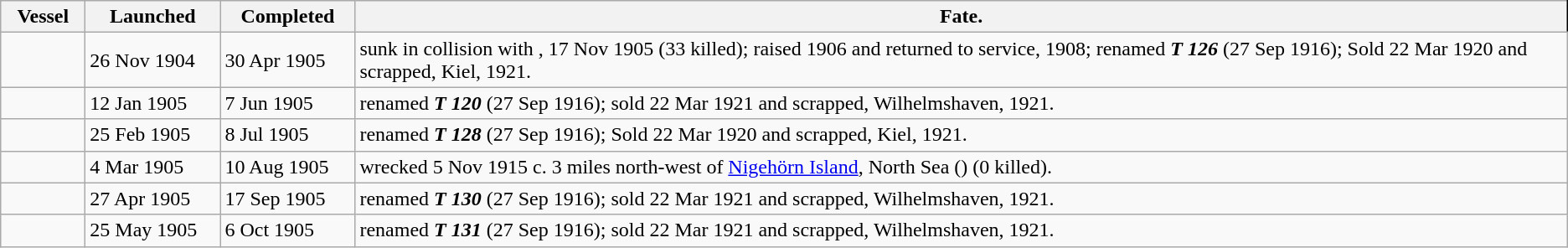<table class="wikitable">
<tr>
<th width="60px">Vessel</th>
<th width="100px">Launched</th>
<th width="100px">Completed</th>
<th style="border-right:1px solid black;">Fate.</th>
</tr>
<tr>
<td></td>
<td>26 Nov 1904</td>
<td>30 Apr 1905</td>
<td>sunk in collision with , 17 Nov 1905 (33 killed); raised 1906 and returned to service, 1908; renamed <strong><em>T 126</em></strong> (27 Sep 1916); Sold 22 Mar 1920 and scrapped, Kiel, 1921.</td>
</tr>
<tr>
<td></td>
<td>12 Jan 1905</td>
<td>7 Jun 1905</td>
<td>renamed <strong><em>T 120</em></strong> (27 Sep 1916); sold 22 Mar 1921 and scrapped, Wilhelmshaven, 1921.</td>
</tr>
<tr>
<td></td>
<td>25 Feb 1905</td>
<td>8 Jul 1905</td>
<td>renamed <strong><em>T 128</em></strong> (27 Sep 1916); Sold 22 Mar 1920 and scrapped, Kiel, 1921.</td>
</tr>
<tr>
<td></td>
<td>4 Mar 1905</td>
<td>10 Aug 1905</td>
<td>wrecked 5 Nov 1915 c. 3 miles north-west of <a href='#'>Nigehörn Island</a>, North Sea () (0 killed).</td>
</tr>
<tr>
<td></td>
<td>27 Apr 1905</td>
<td>17 Sep 1905</td>
<td>renamed <strong><em>T 130</em></strong> (27 Sep 1916); sold 22 Mar 1921 and scrapped, Wilhelmshaven, 1921.</td>
</tr>
<tr>
<td></td>
<td>25 May 1905</td>
<td>6 Oct 1905</td>
<td>renamed <strong><em>T 131</em></strong> (27 Sep 1916); sold 22 Mar 1921 and scrapped, Wilhelmshaven, 1921.</td>
</tr>
</table>
